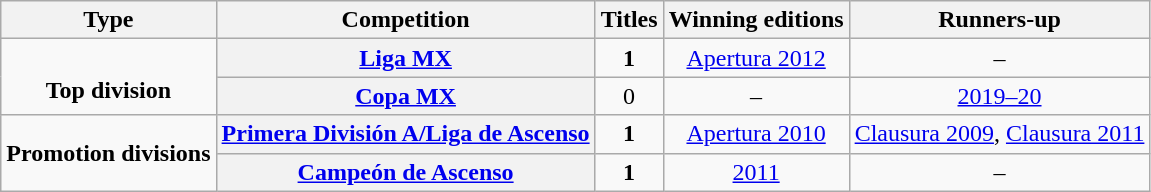<table class="wikitable" style="text-align: center;">
<tr>
<th>Type</th>
<th>Competition</th>
<th>Titles</th>
<th>Winning editions</th>
<th>Runners-up</th>
</tr>
<tr>
<td rowspan="2"><br><strong>Top division</strong></td>
<th scope=col><a href='#'>Liga MX</a></th>
<td><strong>1</strong></td>
<td><a href='#'>Apertura 2012</a></td>
<td>–</td>
</tr>
<tr>
<th scope=col><a href='#'>Copa MX</a></th>
<td>0</td>
<td>–</td>
<td><a href='#'>2019–20</a></td>
</tr>
<tr>
<td rowspan="2"><strong>Promotion divisions</strong></td>
<th scope=col><a href='#'>Primera División A/Liga de Ascenso</a></th>
<td><strong>1</strong></td>
<td><a href='#'>Apertura 2010</a></td>
<td><a href='#'>Clausura 2009</a>, <a href='#'>Clausura 2011</a></td>
</tr>
<tr>
<th scope=col><a href='#'>Campeón de Ascenso</a></th>
<td><strong>1</strong></td>
<td><a href='#'>2011</a></td>
<td>–</td>
</tr>
</table>
